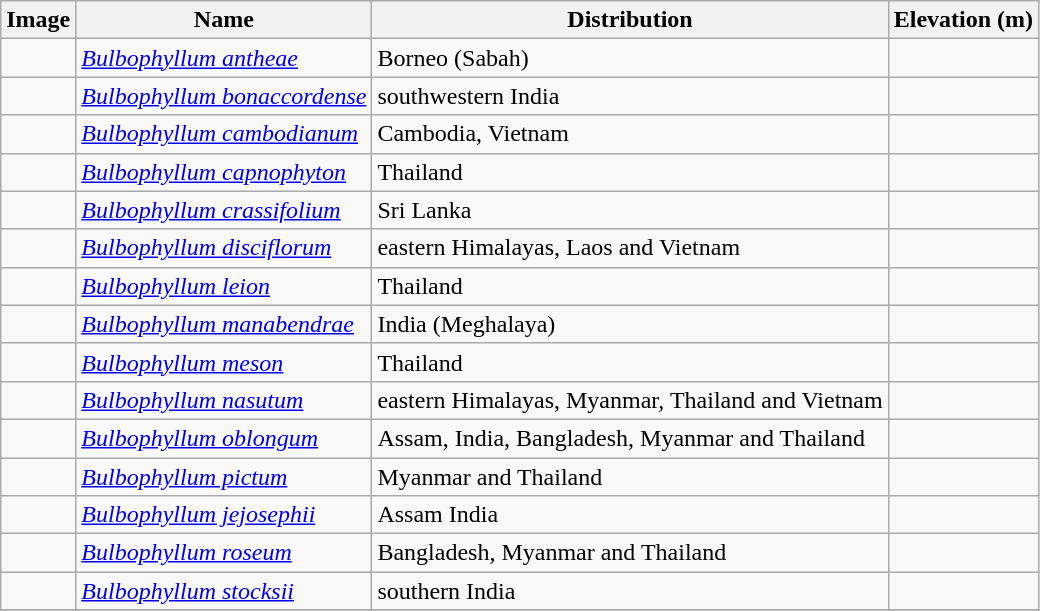<table class="wikitable collapsible">
<tr>
<th>Image</th>
<th>Name</th>
<th>Distribution</th>
<th>Elevation (m)</th>
</tr>
<tr>
<td></td>
<td><em><a href='#'>Bulbophyllum antheae</a></em> </td>
<td>Borneo (Sabah)</td>
<td></td>
</tr>
<tr>
<td></td>
<td><em><a href='#'>Bulbophyllum bonaccordense</a></em> </td>
<td>southwestern India</td>
<td></td>
</tr>
<tr>
<td></td>
<td><em><a href='#'>Bulbophyllum cambodianum</a></em> </td>
<td>Cambodia, Vietnam</td>
<td></td>
</tr>
<tr>
<td></td>
<td><em><a href='#'>Bulbophyllum capnophyton</a></em> </td>
<td>Thailand</td>
<td></td>
</tr>
<tr>
<td></td>
<td><em><a href='#'>Bulbophyllum crassifolium</a></em> </td>
<td>Sri Lanka</td>
<td></td>
</tr>
<tr>
<td></td>
<td><em><a href='#'>Bulbophyllum disciflorum</a></em> </td>
<td>eastern Himalayas, Laos and Vietnam</td>
<td></td>
</tr>
<tr>
<td></td>
<td><em><a href='#'>Bulbophyllum leion</a></em> </td>
<td>Thailand</td>
<td></td>
</tr>
<tr>
<td></td>
<td><em><a href='#'>Bulbophyllum manabendrae</a></em> </td>
<td>India (Meghalaya)</td>
<td></td>
</tr>
<tr>
<td></td>
<td><em><a href='#'>Bulbophyllum meson</a></em> </td>
<td>Thailand</td>
<td></td>
</tr>
<tr>
<td></td>
<td><em><a href='#'>Bulbophyllum nasutum</a></em> </td>
<td>eastern Himalayas, Myanmar, Thailand and Vietnam</td>
<td></td>
</tr>
<tr>
<td></td>
<td><em><a href='#'>Bulbophyllum oblongum</a></em> </td>
<td>Assam, India, Bangladesh, Myanmar and Thailand</td>
<td></td>
</tr>
<tr>
<td></td>
<td><em><a href='#'>Bulbophyllum pictum</a></em> </td>
<td>Myanmar and Thailand</td>
<td></td>
</tr>
<tr>
<td></td>
<td><em><a href='#'>Bulbophyllum jejosephii</a></em> </td>
<td>Assam India</td>
<td></td>
</tr>
<tr>
<td></td>
<td><em><a href='#'>Bulbophyllum roseum</a></em> </td>
<td>Bangladesh, Myanmar and Thailand</td>
<td></td>
</tr>
<tr>
<td></td>
<td><em><a href='#'>Bulbophyllum stocksii</a></em> </td>
<td>southern India</td>
<td></td>
</tr>
<tr>
</tr>
</table>
